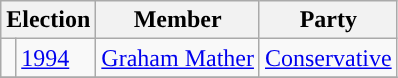<table class="wikitable">
<tr>
<th colspan="2">Election</th>
<th>Member</th>
<th>Party</th>
</tr>
<tr>
<td style="background-color: "></td>
<td><a href='#'>1994</a></td>
<td><a href='#'>Graham Mather</a></td>
<td><a href='#'>Conservative</a></td>
</tr>
<tr>
</tr>
</table>
